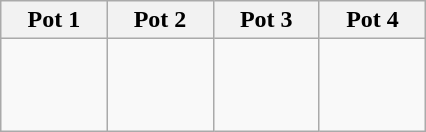<table class="wikitable">
<tr>
<th width=15%>Pot 1</th>
<th width=15%>Pot 2</th>
<th width=15%>Pot 3</th>
<th width=15%>Pot 4</th>
</tr>
<tr>
<td valign="top"><br><br><br></td>
<td valign="top"><br><br><br></td>
<td valign="top"><br><br><br></td>
<td valign="top"><br><br><br></td>
</tr>
</table>
